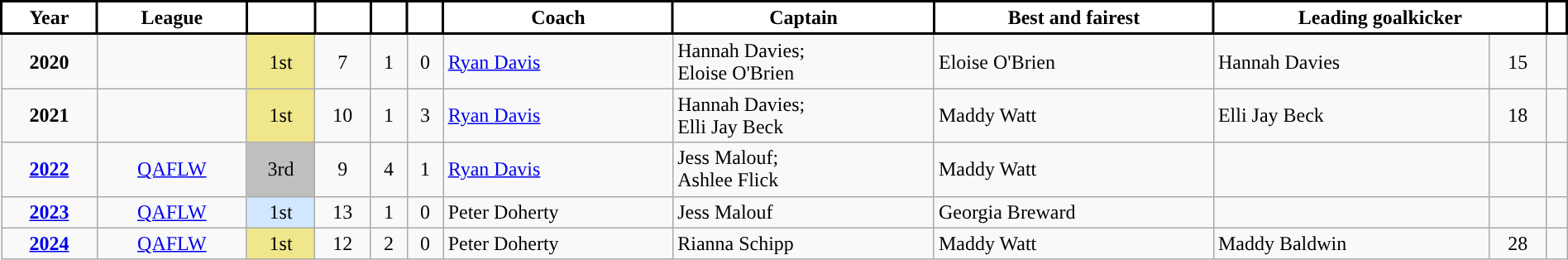<table class="wikitable"; style="width:100%;">
<tr valign="top">
<th style="background:#FFFFFF; color:#000000; border:solid #000000 2px">Year</th>
<th style="background:#FFFFFF; color:#000000; border:solid #000000 2px">League</th>
<th style="background:#FFFFFF; color:#000000; border:solid #000000 2px"></th>
<th style="background:#FFFFFF; color:#000000; border:solid #000000 2px"></th>
<th style="background:#FFFFFF; color:#000000; border:solid #000000 2px"></th>
<th style="background:#FFFFFF; color:#000000; border:solid #000000 2px"></th>
<th style="background:#FFFFFF; color:#000000; border:solid #000000 2px">Coach</th>
<th style="background:#FFFFFF; color:#000000; border:solid #000000 2px">Captain</th>
<th style="background:#FFFFFF; color:#000000; border:solid #000000 2px">Best and fairest</th>
<th colspan=2; style="background:#FFFFFF; color:#000000; border:solid #000000 2px">Leading goalkicker</th>
<th style="background:#FFFFFF; color:#000000; border:solid #000000 2px"></th>
</tr>
<tr>
<td align="center"><strong>2020</strong></td>
<td align="center"></td>
<td style=background:#F0E68C; align="center">1st</td>
<td align="center">7</td>
<td align="center">1</td>
<td align="center">0</td>
<td><a href='#'>Ryan Davis</a></td>
<td>Hannah Davies; <br> Eloise O'Brien</td>
<td>Eloise O'Brien</td>
<td>Hannah Davies</td>
<td align="center">15</td>
<td align="center"></td>
</tr>
<tr>
<td align="center"><strong>2021</strong></td>
<td align="center"></td>
<td style=background:#F0E68C; align="center">1st</td>
<td align="center">10</td>
<td align="center">1</td>
<td align="center">3</td>
<td><a href='#'>Ryan Davis</a></td>
<td>Hannah Davies; <br> Elli Jay Beck</td>
<td>Maddy Watt</td>
<td>Elli Jay Beck</td>
<td align="center">18</td>
<td align="center"></td>
</tr>
<tr>
<td align="center"><strong><a href='#'>2022</a></strong></td>
<td align="center"><a href='#'>QAFLW</a></td>
<td style=background:#C0BFBD; align="center">3rd</td>
<td align="center">9</td>
<td align="center">4</td>
<td align="center">1</td>
<td><a href='#'>Ryan Davis</a></td>
<td>Jess Malouf; <br> Ashlee Flick</td>
<td>Maddy Watt</td>
<td></td>
<td align="center"></td>
<td align="center"></td>
</tr>
<tr>
<td align="center"><strong><a href='#'>2023</a></strong></td>
<td align="center"><a href='#'>QAFLW</a></td>
<td style=background:#D0E7FF; align="center">1st</td>
<td align="center">13</td>
<td align="center">1</td>
<td align="center">0</td>
<td>Peter Doherty</td>
<td>Jess Malouf</td>
<td>Georgia Breward</td>
<td></td>
<td align="center"></td>
<td align="center"></td>
</tr>
<tr>
<td align="center"><strong><a href='#'>2024</a></strong></td>
<td align="center"><a href='#'>QAFLW</a></td>
<td style=background:#F0E68C; align="center">1st</td>
<td align="center">12</td>
<td align="center">2</td>
<td align="center">0</td>
<td>Peter Doherty</td>
<td>Rianna Schipp</td>
<td>Maddy Watt</td>
<td>Maddy Baldwin</td>
<td align="center">28</td>
<td align="center"></td>
</tr>
</table>
